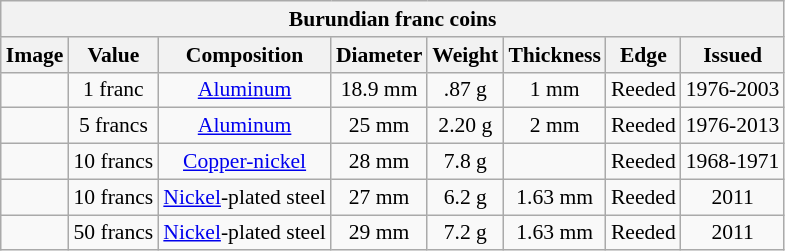<table class="wikitable" style="font-size: 90%">
<tr>
<th colspan="8">Burundian franc coins</th>
</tr>
<tr>
<th>Image</th>
<th>Value</th>
<th>Composition</th>
<th>Diameter</th>
<th>Weight</th>
<th>Thickness</th>
<th>Edge</th>
<th>Issued</th>
</tr>
<tr style="text-align:center">
<td></td>
<td>1 franc</td>
<td><a href='#'>Aluminum</a></td>
<td>18.9 mm</td>
<td>.87 g</td>
<td>1 mm</td>
<td>Reeded</td>
<td>1976-2003</td>
</tr>
<tr style="text-align:center">
<td></td>
<td>5 francs</td>
<td><a href='#'>Aluminum</a></td>
<td>25 mm</td>
<td>2.20 g</td>
<td>2 mm</td>
<td>Reeded</td>
<td>1976-2013</td>
</tr>
<tr style="text-align:center">
<td></td>
<td>10 francs</td>
<td><a href='#'>Copper-nickel</a></td>
<td>28 mm</td>
<td>7.8 g</td>
<td></td>
<td>Reeded</td>
<td>1968-1971</td>
</tr>
<tr style="text-align:center">
<td></td>
<td>10 francs</td>
<td><a href='#'>Nickel</a>-plated steel</td>
<td>27 mm</td>
<td>6.2 g</td>
<td>1.63 mm</td>
<td>Reeded</td>
<td>2011</td>
</tr>
<tr style="text-align:center">
<td></td>
<td>50 francs</td>
<td><a href='#'>Nickel</a>-plated steel</td>
<td>29 mm</td>
<td>7.2 g</td>
<td>1.63 mm</td>
<td>Reeded</td>
<td>2011</td>
</tr>
</table>
